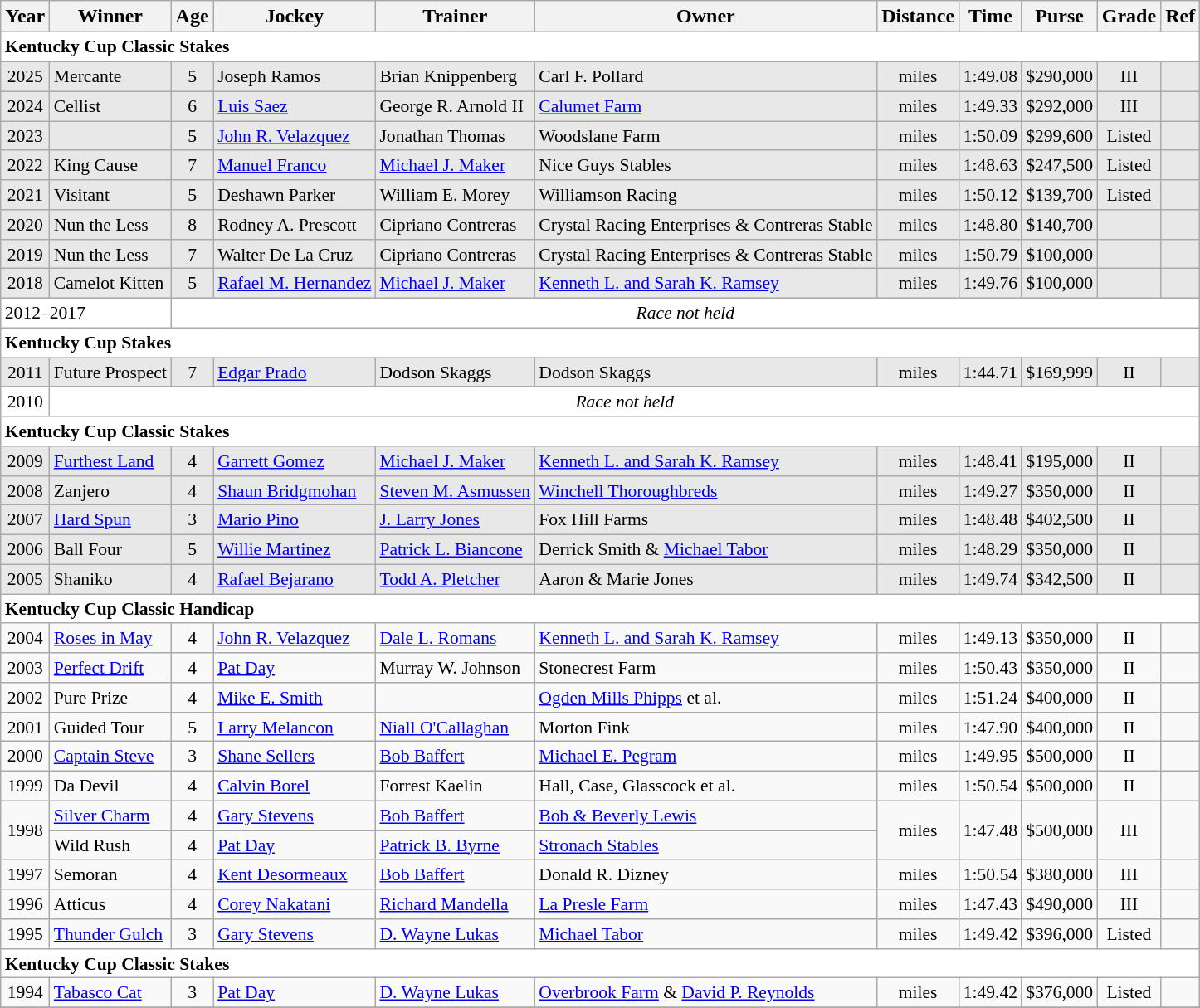<table class="wikitable sortable">
<tr>
<th>Year</th>
<th>Winner</th>
<th>Age</th>
<th>Jockey</th>
<th>Trainer</th>
<th>Owner</th>
<th>Distance</th>
<th>Time</th>
<th>Purse</th>
<th>Grade</th>
<th>Ref</th>
</tr>
<tr style="font-size:90%; background-color:white">
<td align="left" colspan=11><strong>Kentucky Cup Classic Stakes</strong></td>
</tr>
<tr style="font-size:90%; background-color:#E8E8E8">
<td align=center>2025</td>
<td>Mercante</td>
<td align=center>5</td>
<td>Joseph Ramos</td>
<td>Brian Knippenberg</td>
<td>Carl F. Pollard</td>
<td align=center> miles</td>
<td align=center>1:49.08</td>
<td align=center>$290,000</td>
<td align=center>III</td>
<td></td>
</tr>
<tr style="font-size:90%; background-color:#E8E8E8">
<td align=center>2024</td>
<td>Cellist</td>
<td align=center>6</td>
<td><a href='#'>Luis Saez</a></td>
<td>George R. Arnold II</td>
<td><a href='#'>Calumet Farm</a></td>
<td align=center> miles</td>
<td align=center>1:49.33</td>
<td align=center>$292,000</td>
<td align=center>III</td>
<td></td>
</tr>
<tr style="font-size:90%; background-color:#E8E8E8">
<td align=center>2023</td>
<td></td>
<td align=center>5</td>
<td><a href='#'>John R. Velazquez</a></td>
<td>Jonathan Thomas</td>
<td>Woodslane Farm</td>
<td align=center> miles</td>
<td align=center>1:50.09</td>
<td align=center>$299,600</td>
<td align=center>Listed</td>
<td></td>
</tr>
<tr style="font-size:90%; background-color:#E8E8E8">
<td align=center>2022</td>
<td>King Cause</td>
<td align=center>7</td>
<td><a href='#'>Manuel Franco</a></td>
<td><a href='#'>Michael J. Maker</a></td>
<td>Nice Guys Stables</td>
<td align=center> miles</td>
<td align=center>1:48.63</td>
<td align=center>$247,500</td>
<td align=center>Listed</td>
<td></td>
</tr>
<tr style="font-size:90%; background-color:#E8E8E8">
<td align=center>2021</td>
<td>Visitant</td>
<td align=center>5</td>
<td>Deshawn Parker</td>
<td>William E. Morey</td>
<td>Williamson Racing</td>
<td align=center> miles</td>
<td align=center>1:50.12</td>
<td align=center>$139,700</td>
<td align=center>Listed</td>
<td></td>
</tr>
<tr style="font-size:90%; background-color:#E8E8E8">
<td align=center>2020</td>
<td>Nun the Less</td>
<td align=center>8</td>
<td>Rodney A. Prescott</td>
<td>Cipriano Contreras</td>
<td>Crystal Racing Enterprises & Contreras Stable</td>
<td align=center> miles</td>
<td align=center>1:48.80</td>
<td align=center>$140,700</td>
<td align=center></td>
<td></td>
</tr>
<tr style="font-size:90%; background-color:#E8E8E8">
<td align=center>2019</td>
<td>Nun the Less</td>
<td align=center>7</td>
<td>Walter De La Cruz</td>
<td>Cipriano Contreras</td>
<td>Crystal Racing Enterprises & Contreras Stable</td>
<td align=center> miles</td>
<td align=center>1:50.79</td>
<td align=center>$100,000</td>
<td align=center></td>
<td></td>
</tr>
<tr style="font-size:90%; background-color:#E8E8E8">
<td align=center>2018</td>
<td>Camelot Kitten</td>
<td align=center>5</td>
<td><a href='#'>Rafael M. Hernandez</a></td>
<td><a href='#'>Michael J. Maker</a></td>
<td><a href='#'>Kenneth L. and Sarah K. Ramsey</a></td>
<td align=center> miles</td>
<td align=center>1:49.76</td>
<td align=center>$100,000</td>
<td align=center></td>
<td></td>
</tr>
<tr style="font-size:90%; background-color:white">
<td align="left" colspan=2>2012–2017</td>
<td align="center" colspan=9><em>Race not held</em></td>
</tr>
<tr style="font-size:90%; background-color:white">
<td align="left" colspan=11><strong>Kentucky Cup Stakes</strong></td>
</tr>
<tr style="font-size:90%; background-color:#E8E8E8">
<td align=center>2011</td>
<td>Future Prospect</td>
<td align=center>7</td>
<td><a href='#'>Edgar Prado</a></td>
<td>Dodson Skaggs</td>
<td>Dodson Skaggs</td>
<td align=center> miles</td>
<td align=center>1:44.71</td>
<td align=center>$169,999</td>
<td align=center>II</td>
<td></td>
</tr>
<tr style="font-size:90%; background-color:white">
<td align="center">2010</td>
<td align="center" colspan=10><em>Race not held</em></td>
</tr>
<tr style="font-size:90%; background-color:white">
<td align="left" colspan=11><strong>Kentucky Cup Classic Stakes</strong></td>
</tr>
<tr style="font-size:90%; background-color:#E8E8E8">
<td align=center>2009</td>
<td><a href='#'>Furthest Land</a></td>
<td align=center>4</td>
<td><a href='#'>Garrett Gomez</a></td>
<td><a href='#'>Michael J. Maker</a></td>
<td><a href='#'>Kenneth L. and Sarah K. Ramsey</a></td>
<td align=center> miles</td>
<td align=center>1:48.41</td>
<td align=center>$195,000</td>
<td align=center>II</td>
<td></td>
</tr>
<tr style="font-size:90%; background-color:#E8E8E8">
<td align=center>2008</td>
<td>Zanjero</td>
<td align=center>4</td>
<td><a href='#'>Shaun Bridgmohan</a></td>
<td><a href='#'>Steven M. Asmussen</a></td>
<td><a href='#'>Winchell Thoroughbreds</a></td>
<td align=center> miles</td>
<td align=center>1:49.27</td>
<td align=center>$350,000</td>
<td align=center>II</td>
<td></td>
</tr>
<tr style="font-size:90%; background-color:#E8E8E8">
<td align=center>2007</td>
<td><a href='#'>Hard Spun</a></td>
<td align=center>3</td>
<td><a href='#'>Mario Pino</a></td>
<td><a href='#'>J. Larry Jones</a></td>
<td>Fox Hill Farms</td>
<td align=center> miles</td>
<td align=center>1:48.48</td>
<td align=center>$402,500</td>
<td align=center>II</td>
<td></td>
</tr>
<tr style="font-size:90%; background-color:#E8E8E8">
<td align=center>2006</td>
<td>Ball Four</td>
<td align=center>5</td>
<td><a href='#'>Willie Martinez</a></td>
<td><a href='#'>Patrick L. Biancone</a></td>
<td>Derrick Smith & <a href='#'>Michael Tabor</a></td>
<td align=center> miles</td>
<td align=center>1:48.29</td>
<td align=center>$350,000</td>
<td align=center>II</td>
<td></td>
</tr>
<tr style="font-size:90%; background-color:#E8E8E8">
<td align=center>2005</td>
<td>Shaniko</td>
<td align=center>4</td>
<td><a href='#'>Rafael Bejarano</a></td>
<td><a href='#'>Todd A. Pletcher</a></td>
<td>Aaron & Marie Jones</td>
<td align=center> miles</td>
<td align=center>1:49.74</td>
<td align=center>$342,500</td>
<td align=center>II</td>
<td></td>
</tr>
<tr style="font-size:90%; background-color:white">
<td align="left" colspan=11><strong>Kentucky Cup Classic Handicap</strong></td>
</tr>
<tr style="font-size:90%;">
<td align=center>2004</td>
<td><a href='#'>Roses in May</a></td>
<td align=center>4</td>
<td><a href='#'>John R. Velazquez</a></td>
<td><a href='#'>Dale L. Romans</a></td>
<td><a href='#'>Kenneth L. and Sarah K. Ramsey</a></td>
<td align=center> miles</td>
<td align=center>1:49.13</td>
<td align=center>$350,000</td>
<td align=center>II</td>
<td></td>
</tr>
<tr style="font-size:90%;">
<td align=center>2003</td>
<td><a href='#'>Perfect Drift</a></td>
<td align=center>4</td>
<td><a href='#'>Pat Day</a></td>
<td>Murray W. Johnson</td>
<td>Stonecrest Farm</td>
<td align=center> miles</td>
<td align=center>1:50.43</td>
<td align=center>$350,000</td>
<td align=center>II</td>
<td></td>
</tr>
<tr style="font-size:90%;">
<td align=center>2002</td>
<td>Pure Prize</td>
<td align=center>4</td>
<td><a href='#'>Mike E. Smith</a></td>
<td></td>
<td><a href='#'>Ogden Mills Phipps</a> et al.</td>
<td align=center> miles</td>
<td align=center>1:51.24</td>
<td align=center>$400,000</td>
<td align=center>II</td>
<td></td>
</tr>
<tr style="font-size:90%;">
<td align=center>2001</td>
<td>Guided Tour</td>
<td align=center>5</td>
<td><a href='#'>Larry Melancon</a></td>
<td><a href='#'>Niall O'Callaghan</a></td>
<td>Morton Fink</td>
<td align=center> miles</td>
<td align=center>1:47.90</td>
<td align=center>$400,000</td>
<td align=center>II</td>
<td></td>
</tr>
<tr style="font-size:90%;">
<td align=center>2000</td>
<td><a href='#'>Captain Steve</a></td>
<td align=center>3</td>
<td><a href='#'>Shane Sellers</a></td>
<td><a href='#'>Bob Baffert</a></td>
<td><a href='#'>Michael E. Pegram</a></td>
<td align=center> miles</td>
<td align=center>1:49.95</td>
<td align=center>$500,000</td>
<td align=center>II</td>
<td></td>
</tr>
<tr style="font-size:90%;">
<td align=center>1999</td>
<td>Da Devil</td>
<td align=center>4</td>
<td><a href='#'>Calvin Borel</a></td>
<td>Forrest Kaelin</td>
<td>Hall, Case, Glasscock et al.</td>
<td align=center> miles</td>
<td align=center>1:50.54</td>
<td align=center>$500,000</td>
<td align=center>II</td>
<td></td>
</tr>
<tr style="font-size:90%;">
<td align=center rowspan=2>1998</td>
<td><a href='#'>Silver Charm</a></td>
<td align=center>4</td>
<td><a href='#'>Gary Stevens</a></td>
<td><a href='#'>Bob Baffert</a></td>
<td><a href='#'>Bob & Beverly Lewis</a></td>
<td align=center rowspan=2> miles</td>
<td align=center rowspan=2>1:47.48</td>
<td align=center rowspan=2>$500,000</td>
<td align=center rowspan=2>III</td>
<td rowspan=2></td>
</tr>
<tr style="font-size:90%;">
<td>Wild Rush</td>
<td align=center>4</td>
<td><a href='#'>Pat Day</a></td>
<td><a href='#'>Patrick B. Byrne</a></td>
<td><a href='#'>Stronach Stables</a></td>
</tr>
<tr style="font-size:90%;">
<td align=center>1997</td>
<td>Semoran</td>
<td align=center>4</td>
<td><a href='#'>Kent Desormeaux</a></td>
<td><a href='#'>Bob Baffert</a></td>
<td>Donald R. Dizney</td>
<td align=center> miles</td>
<td align=center>1:50.54</td>
<td align=center>$380,000</td>
<td align=center>III</td>
<td></td>
</tr>
<tr style="font-size:90%;">
<td align=center>1996</td>
<td>Atticus</td>
<td align=center>4</td>
<td><a href='#'>Corey Nakatani</a></td>
<td><a href='#'>Richard Mandella</a></td>
<td><a href='#'>La Presle Farm</a></td>
<td align=center> miles</td>
<td align=center>1:47.43</td>
<td align=center>$490,000</td>
<td align=center>III</td>
<td></td>
</tr>
<tr style="font-size:90%;">
<td align=center>1995</td>
<td><a href='#'>Thunder Gulch</a></td>
<td align=center>3</td>
<td><a href='#'>Gary Stevens</a></td>
<td><a href='#'>D. Wayne Lukas</a></td>
<td><a href='#'>Michael Tabor</a></td>
<td align=center> miles</td>
<td align=center>1:49.42</td>
<td align=center>$396,000</td>
<td align=center>Listed</td>
<td></td>
</tr>
<tr style="font-size:90%; background-color:white">
<td align="left" colspan=11><strong>Kentucky Cup Classic Stakes</strong></td>
</tr>
<tr style="font-size:90%;">
<td align=center>1994</td>
<td><a href='#'>Tabasco Cat</a></td>
<td align=center>3</td>
<td><a href='#'>Pat Day</a></td>
<td><a href='#'>D. Wayne Lukas</a></td>
<td><a href='#'>Overbrook Farm</a> & <a href='#'>David P. Reynolds</a></td>
<td align=center> miles</td>
<td align=center>1:49.42</td>
<td align=center>$376,000</td>
<td align=center>Listed</td>
<td></td>
</tr>
<tr>
</tr>
</table>
